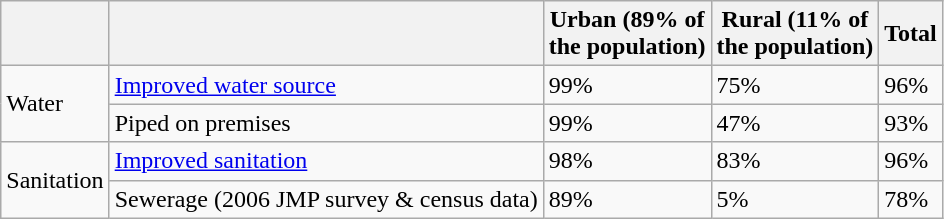<table class="wikitable"BOX 2: CHECKLIST OF CRITICAL ISSUES IN THE WATER SECTOR>
<tr>
<th></th>
<th></th>
<th>Urban (89% of<br>the population)</th>
<th>Rural (11% of<br>the population)</th>
<th>Total</th>
</tr>
<tr>
<td rowspan="2">Water</td>
<td><a href='#'>Improved water source</a></td>
<td>99%</td>
<td>75%</td>
<td>96%</td>
</tr>
<tr>
<td>Piped on premises</td>
<td>99%</td>
<td>47%</td>
<td>93%</td>
</tr>
<tr>
<td rowspan="2">Sanitation</td>
<td><a href='#'>Improved sanitation</a></td>
<td>98%</td>
<td>83%</td>
<td>96%</td>
</tr>
<tr>
<td>Sewerage (2006 JMP survey & census data)</td>
<td>89%</td>
<td>5%</td>
<td>78%</td>
</tr>
</table>
